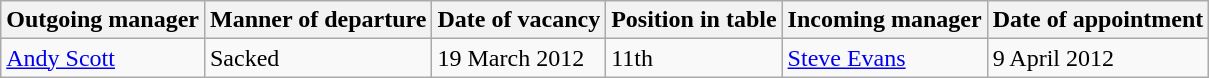<table class="wikitable">
<tr>
<th>Outgoing manager</th>
<th>Manner of departure</th>
<th>Date of vacancy</th>
<th>Position in table</th>
<th>Incoming manager</th>
<th>Date of appointment</th>
</tr>
<tr>
<td> <a href='#'>Andy Scott</a></td>
<td>Sacked</td>
<td>19 March 2012</td>
<td>11th</td>
<td><a href='#'>Steve Evans</a></td>
<td>9 April 2012</td>
</tr>
</table>
